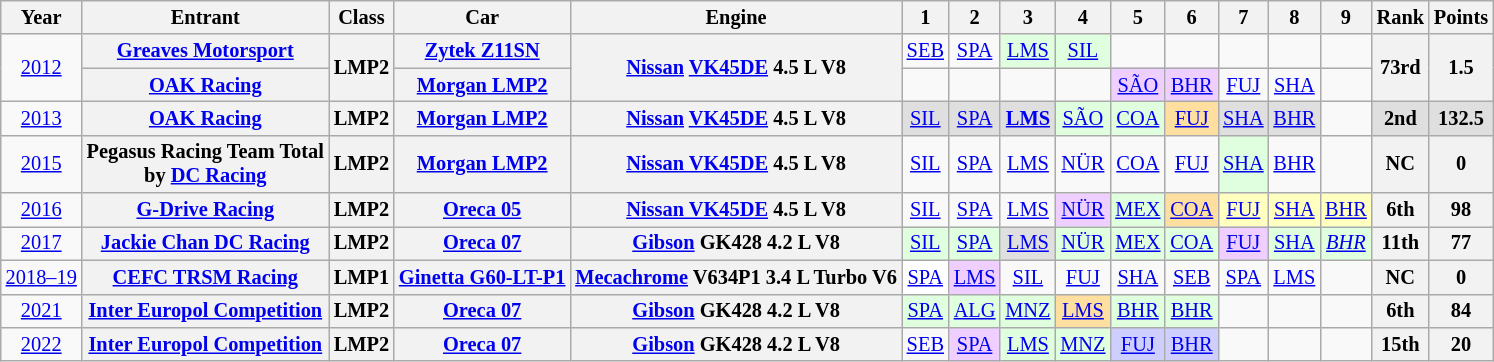<table class="wikitable" style="text-align:center; font-size:85%">
<tr>
<th>Year</th>
<th>Entrant</th>
<th>Class</th>
<th>Car</th>
<th>Engine</th>
<th>1</th>
<th>2</th>
<th>3</th>
<th>4</th>
<th>5</th>
<th>6</th>
<th>7</th>
<th>8</th>
<th>9</th>
<th>Rank</th>
<th>Points</th>
</tr>
<tr>
<td rowspan=2><a href='#'>2012</a></td>
<th nowrap><a href='#'>Greaves Motorsport</a></th>
<th rowspan=2>LMP2</th>
<th nowrap><a href='#'>Zytek Z11SN</a></th>
<th rowspan=2 nowrap><a href='#'>Nissan</a> <a href='#'>VK45DE</a> 4.5 L V8</th>
<td><a href='#'>SEB</a></td>
<td><a href='#'>SPA</a></td>
<td style="background:#DFFFDF;"><a href='#'>LMS</a><br></td>
<td style="background:#DFFFDF;"><a href='#'>SIL</a><br></td>
<td></td>
<td></td>
<td></td>
<td></td>
<td></td>
<th rowspan=2>73rd</th>
<th rowspan=2>1.5</th>
</tr>
<tr>
<th nowrap><a href='#'>OAK Racing</a></th>
<th nowrap><a href='#'>Morgan LMP2</a></th>
<td></td>
<td></td>
<td></td>
<td></td>
<td style="background:#EFCFFF;"><a href='#'>SÃO</a><br></td>
<td style="background:#EFCFFF;"><a href='#'>BHR</a><br></td>
<td><a href='#'>FUJ</a></td>
<td><a href='#'>SHA</a></td>
<td></td>
</tr>
<tr>
<td><a href='#'>2013</a></td>
<th nowrap><a href='#'>OAK Racing</a></th>
<th>LMP2</th>
<th nowrap><a href='#'>Morgan LMP2</a></th>
<th nowrap><a href='#'>Nissan</a> <a href='#'>VK45DE</a> 4.5 L V8</th>
<td style="background:#DFDFDF;"><a href='#'>SIL</a><br></td>
<td style="background:#DFDFDF;"><a href='#'>SPA</a><br></td>
<td style="background:#DFDFDF;"><strong><a href='#'>LMS</a></strong><br></td>
<td style="background:#DFFFDF;"><a href='#'>SÃO</a><br></td>
<td style="background:#DFFFDF;"><a href='#'>COA</a><br></td>
<td style="background:#FFDF9F;"><a href='#'>FUJ</a><br></td>
<td style="background:#DFDFDF;"><a href='#'>SHA</a><br></td>
<td style="background:#DFDFDF;"><a href='#'>BHR</a><br></td>
<td></td>
<th style="background:#DFDFDF;">2nd</th>
<th style="background:#DFDFDF;">132.5</th>
</tr>
<tr>
<td><a href='#'>2015</a></td>
<th nowrap>Pegasus Racing Team Total<br>by <a href='#'>DC Racing</a></th>
<th>LMP2</th>
<th nowrap><a href='#'>Morgan LMP2</a></th>
<th nowrap><a href='#'>Nissan VK45DE</a> 4.5 L V8</th>
<td><a href='#'>SIL</a></td>
<td><a href='#'>SPA</a></td>
<td><a href='#'>LMS</a></td>
<td><a href='#'>NÜR</a></td>
<td><a href='#'>COA</a></td>
<td><a href='#'>FUJ</a></td>
<td style="background:#DFFFDF;"><a href='#'>SHA</a><br></td>
<td><a href='#'>BHR</a></td>
<td></td>
<th>NC</th>
<th>0</th>
</tr>
<tr>
<td><a href='#'>2016</a></td>
<th nowrap><a href='#'>G-Drive Racing</a></th>
<th>LMP2</th>
<th nowrap><a href='#'>Oreca 05</a></th>
<th nowrap><a href='#'>Nissan VK45DE</a> 4.5 L V8</th>
<td><a href='#'>SIL</a></td>
<td><a href='#'>SPA</a></td>
<td><a href='#'>LMS</a></td>
<td style="background:#EFCFFF;"><a href='#'>NÜR</a><br></td>
<td style="background:#DFFFDF;"><a href='#'>MEX</a><br></td>
<td style="background:#FFDF9F;"><a href='#'>COA</a><br></td>
<td style="background:#FFFFBF;"><a href='#'>FUJ</a><br></td>
<td style="background:#FFFFBF;"><a href='#'>SHA</a><br></td>
<td style="background:#FFFFBF;"><a href='#'>BHR</a><br></td>
<th>6th</th>
<th>98</th>
</tr>
<tr>
<td><a href='#'>2017</a></td>
<th nowrap><a href='#'>Jackie Chan DC Racing</a></th>
<th>LMP2</th>
<th nowrap><a href='#'>Oreca 07</a></th>
<th nowrap><a href='#'>Gibson</a> GK428 4.2 L V8</th>
<td style="background:#DFFFDF;"><a href='#'>SIL</a><br></td>
<td style="background:#DFFFDF;"><a href='#'>SPA</a><br></td>
<td style="background:#DFDFDF;"><a href='#'>LMS</a><br></td>
<td style="background:#DFFFDF;"><a href='#'>NÜR</a><br></td>
<td style="background:#DFFFDF;"><a href='#'>MEX</a><br></td>
<td style="background:#DFFFDF;"><a href='#'>COA</a><br></td>
<td style="background:#EFCFFF;"><a href='#'>FUJ</a><br></td>
<td style="background:#DFFFDF;"><a href='#'>SHA</a><br></td>
<td style="background:#DFFFDF;"><em><a href='#'>BHR</a></em><br></td>
<th>11th</th>
<th>77</th>
</tr>
<tr>
<td nowrap><a href='#'>2018–19</a></td>
<th nowrap><a href='#'>CEFC TRSM Racing</a></th>
<th>LMP1</th>
<th nowrap><a href='#'>Ginetta G60-LT-P1</a></th>
<th nowrap><a href='#'>Mecachrome</a> V634P1 3.4 L Turbo V6</th>
<td style="background:#FFFFFF;"><a href='#'>SPA</a><br></td>
<td style="background:#EFCFFF;"><a href='#'>LMS</a><br></td>
<td><a href='#'>SIL</a></td>
<td><a href='#'>FUJ</a></td>
<td><a href='#'>SHA</a></td>
<td><a href='#'>SEB</a></td>
<td><a href='#'>SPA</a></td>
<td><a href='#'>LMS</a></td>
<td></td>
<th>NC</th>
<th>0</th>
</tr>
<tr>
<td><a href='#'>2021</a></td>
<th nowrap><a href='#'>Inter Europol Competition</a></th>
<th>LMP2</th>
<th nowrap><a href='#'>Oreca 07</a></th>
<th nowrap><a href='#'>Gibson</a> GK428 4.2 L V8</th>
<td style="background:#DFFFDF;"><a href='#'>SPA</a><br></td>
<td style="background:#DFFFDF;"><a href='#'>ALG</a><br></td>
<td style="background:#DFFFDF;"><a href='#'>MNZ</a><br></td>
<td style="background:#FFDF9F;"><a href='#'>LMS</a><br></td>
<td style="background:#DFFFDF;"><a href='#'>BHR</a><br></td>
<td style="background:#DFFFDF;"><a href='#'>BHR</a><br></td>
<td></td>
<td></td>
<td></td>
<th>6th</th>
<th>84</th>
</tr>
<tr>
<td><a href='#'>2022</a></td>
<th nowrap><a href='#'>Inter Europol Competition</a></th>
<th>LMP2</th>
<th nowrap><a href='#'>Oreca 07</a></th>
<th nowrap><a href='#'>Gibson</a> GK428 4.2 L V8</th>
<td><a href='#'>SEB</a></td>
<td style="background:#EFCFFF;"><a href='#'>SPA</a><br></td>
<td style="background:#DFFFDF;"><a href='#'>LMS</a><br></td>
<td style="background:#DFFFDF;"><a href='#'>MNZ</a><br></td>
<td style="background:#CFCFFF;"><a href='#'>FUJ</a><br></td>
<td style="background:#CFCFFF;"><a href='#'>BHR</a><br></td>
<td></td>
<td></td>
<td></td>
<th>15th</th>
<th>20</th>
</tr>
</table>
